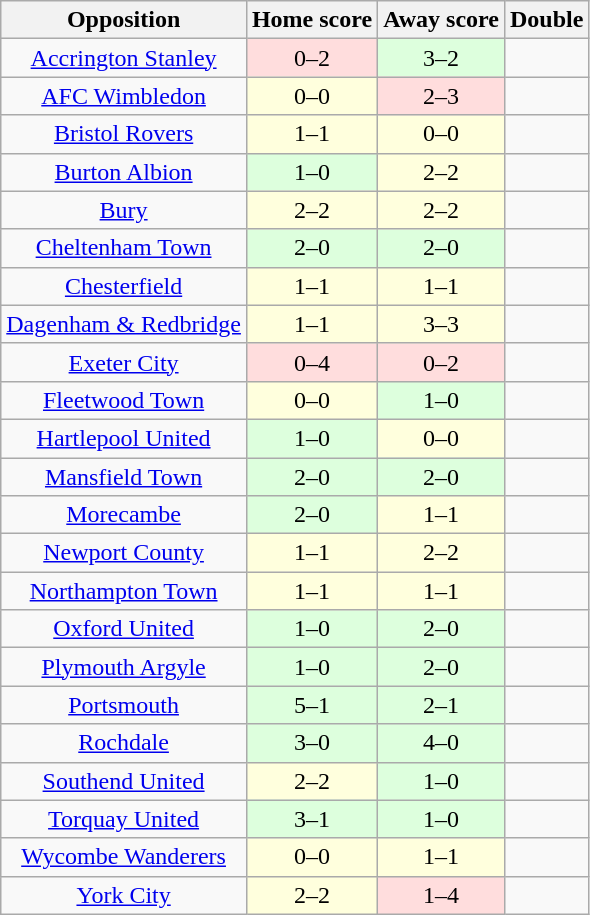<table class="wikitable" style="text-align: center;">
<tr>
<th>Opposition</th>
<th>Home score</th>
<th>Away score</th>
<th>Double</th>
</tr>
<tr>
<td><a href='#'>Accrington Stanley</a></td>
<td style="background:#fdd;">0–2</td>
<td style="background:#dfd;">3–2</td>
<td></td>
</tr>
<tr>
<td><a href='#'>AFC Wimbledon</a></td>
<td style="background:#ffd;">0–0</td>
<td style="background:#fdd;">2–3</td>
<td></td>
</tr>
<tr>
<td><a href='#'>Bristol Rovers</a></td>
<td style="background:#ffd;">1–1</td>
<td style="background:#ffd;">0–0</td>
<td></td>
</tr>
<tr>
<td><a href='#'>Burton Albion</a></td>
<td style="background:#dfd;">1–0</td>
<td style="background:#ffd;">2–2</td>
<td></td>
</tr>
<tr>
<td><a href='#'>Bury</a></td>
<td style="background:#ffd;">2–2</td>
<td style="background:#ffd;">2–2</td>
<td></td>
</tr>
<tr>
<td><a href='#'>Cheltenham Town</a></td>
<td style="background:#dfd;">2–0</td>
<td style="background:#dfd;">2–0</td>
<td></td>
</tr>
<tr>
<td><a href='#'>Chesterfield</a></td>
<td style="background:#ffd;">1–1</td>
<td style="background:#ffd;">1–1</td>
<td></td>
</tr>
<tr>
<td><a href='#'>Dagenham & Redbridge</a></td>
<td style="background:#ffd;">1–1</td>
<td style="background:#ffd;">3–3</td>
<td></td>
</tr>
<tr>
<td><a href='#'>Exeter City</a></td>
<td style="background:#fdd;">0–4</td>
<td style="background:#fdd;">0–2</td>
<td></td>
</tr>
<tr>
<td><a href='#'>Fleetwood Town</a></td>
<td style="background:#ffd;">0–0</td>
<td style="background:#dfd;">1–0</td>
<td></td>
</tr>
<tr>
<td><a href='#'>Hartlepool United</a></td>
<td style="background:#dfd;">1–0</td>
<td style="background:#ffd;">0–0</td>
<td></td>
</tr>
<tr>
<td><a href='#'>Mansfield Town</a></td>
<td style="background:#dfd;">2–0</td>
<td style="background:#dfd;">2–0</td>
<td></td>
</tr>
<tr>
<td><a href='#'>Morecambe</a></td>
<td style="background:#dfd;">2–0</td>
<td style="background:#ffd;">1–1</td>
<td></td>
</tr>
<tr>
<td><a href='#'>Newport County</a></td>
<td style="background:#ffd;">1–1</td>
<td style="background:#ffd;">2–2</td>
<td></td>
</tr>
<tr>
<td><a href='#'>Northampton Town</a></td>
<td style="background:#ffd;">1–1</td>
<td style="background:#ffd;">1–1</td>
<td></td>
</tr>
<tr>
<td><a href='#'>Oxford United</a></td>
<td style="background:#dfd;">1–0</td>
<td style="background:#dfd;">2–0</td>
<td></td>
</tr>
<tr>
<td><a href='#'>Plymouth Argyle</a></td>
<td style="background:#dfd;">1–0</td>
<td style="background:#dfd;">2–0</td>
<td></td>
</tr>
<tr>
<td><a href='#'>Portsmouth</a></td>
<td style="background:#dfd;">5–1</td>
<td style="background:#dfd;">2–1</td>
<td></td>
</tr>
<tr>
<td><a href='#'>Rochdale</a></td>
<td style="background:#dfd;">3–0</td>
<td style="background:#dfd;">4–0</td>
<td></td>
</tr>
<tr>
<td><a href='#'>Southend United</a></td>
<td style="background:#ffd;">2–2</td>
<td style="background:#dfd;">1–0</td>
<td></td>
</tr>
<tr>
<td><a href='#'>Torquay United</a></td>
<td style="background:#dfd;">3–1</td>
<td style="background:#dfd;">1–0</td>
<td></td>
</tr>
<tr>
<td><a href='#'>Wycombe Wanderers</a></td>
<td style="background:#ffd;">0–0</td>
<td style="background:#ffd;">1–1</td>
<td></td>
</tr>
<tr>
<td><a href='#'>York City</a></td>
<td style="background:#ffd;">2–2</td>
<td style="background:#fdd;">1–4</td>
<td></td>
</tr>
</table>
